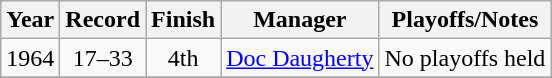<table class="wikitable" style="text-align:center">
<tr>
<th>Year</th>
<th>Record</th>
<th>Finish</th>
<th>Manager</th>
<th>Playoffs/Notes</th>
</tr>
<tr align=center>
<td>1964</td>
<td>17–33</td>
<td>4th</td>
<td><a href='#'>Doc Daugherty</a></td>
<td>No playoffs held</td>
</tr>
<tr align=center>
</tr>
</table>
